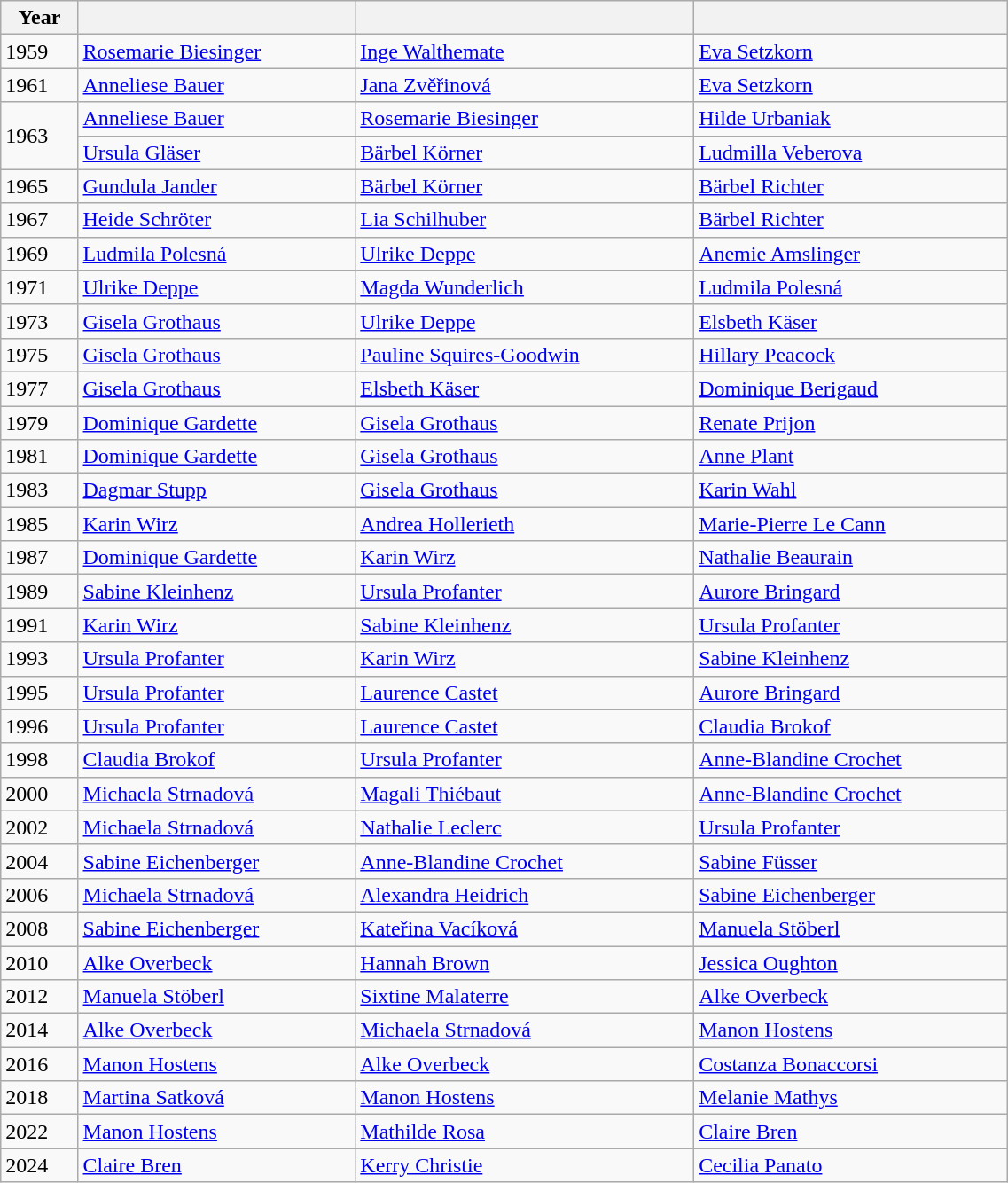<table class="wikitable" width=60% style="font-size:100%; text-align:left;">
<tr>
<th>Year</th>
<th></th>
<th></th>
<th></th>
</tr>
<tr>
<td>1959</td>
<td> <a href='#'>Rosemarie Biesinger</a></td>
<td> <a href='#'>Inge Walthemate</a></td>
<td> <a href='#'>Eva Setzkorn</a></td>
</tr>
<tr>
<td>1961</td>
<td> <a href='#'>Anneliese Bauer</a></td>
<td> <a href='#'>Jana Zvěřinová</a></td>
<td> <a href='#'>Eva Setzkorn</a></td>
</tr>
<tr>
<td rowspan=2>1963</td>
<td> <a href='#'>Anneliese Bauer</a></td>
<td> <a href='#'>Rosemarie Biesinger</a></td>
<td> <a href='#'>Hilde Urbaniak</a></td>
</tr>
<tr>
<td> <a href='#'>Ursula Gläser</a></td>
<td> <a href='#'>Bärbel Körner</a></td>
<td> <a href='#'>Ludmilla Veberova</a></td>
</tr>
<tr>
<td>1965</td>
<td> <a href='#'>Gundula Jander</a></td>
<td> <a href='#'>Bärbel Körner</a></td>
<td> <a href='#'>Bärbel Richter</a></td>
</tr>
<tr>
<td>1967</td>
<td> <a href='#'>Heide Schröter</a></td>
<td> <a href='#'>Lia Schilhuber</a></td>
<td> <a href='#'>Bärbel Richter</a></td>
</tr>
<tr>
<td>1969</td>
<td> <a href='#'>Ludmila Polesná</a></td>
<td> <a href='#'>Ulrike Deppe</a></td>
<td> <a href='#'>Anemie Amslinger</a></td>
</tr>
<tr>
<td>1971</td>
<td> <a href='#'>Ulrike Deppe</a></td>
<td> <a href='#'>Magda Wunderlich</a></td>
<td> <a href='#'>Ludmila Polesná</a></td>
</tr>
<tr>
<td>1973</td>
<td> <a href='#'>Gisela Grothaus</a></td>
<td> <a href='#'>Ulrike Deppe</a></td>
<td> <a href='#'>Elsbeth Käser</a></td>
</tr>
<tr>
<td>1975</td>
<td> <a href='#'>Gisela Grothaus</a></td>
<td> <a href='#'>Pauline Squires-Goodwin</a></td>
<td> <a href='#'>Hillary Peacock</a></td>
</tr>
<tr>
<td>1977</td>
<td> <a href='#'>Gisela Grothaus</a></td>
<td> <a href='#'>Elsbeth Käser</a></td>
<td> <a href='#'>Dominique Berigaud</a></td>
</tr>
<tr>
<td>1979</td>
<td> <a href='#'>Dominique Gardette</a></td>
<td> <a href='#'>Gisela Grothaus</a></td>
<td> <a href='#'>Renate Prijon</a></td>
</tr>
<tr>
<td>1981</td>
<td> <a href='#'>Dominique Gardette</a></td>
<td> <a href='#'>Gisela Grothaus</a></td>
<td> <a href='#'>Anne Plant</a></td>
</tr>
<tr>
<td>1983</td>
<td> <a href='#'>Dagmar Stupp</a></td>
<td> <a href='#'>Gisela Grothaus</a></td>
<td> <a href='#'>Karin Wahl</a></td>
</tr>
<tr>
<td>1985</td>
<td> <a href='#'>Karin Wirz</a></td>
<td> <a href='#'>Andrea Hollerieth</a></td>
<td> <a href='#'>Marie-Pierre Le Cann</a></td>
</tr>
<tr>
<td>1987</td>
<td> <a href='#'>Dominique Gardette</a></td>
<td> <a href='#'>Karin Wirz</a></td>
<td> <a href='#'>Nathalie Beaurain</a></td>
</tr>
<tr>
<td>1989</td>
<td> <a href='#'>Sabine Kleinhenz</a></td>
<td> <a href='#'>Ursula Profanter</a></td>
<td> <a href='#'>Aurore Bringard</a></td>
</tr>
<tr>
<td>1991</td>
<td> <a href='#'>Karin Wirz</a></td>
<td> <a href='#'>Sabine Kleinhenz</a></td>
<td> <a href='#'>Ursula Profanter</a></td>
</tr>
<tr>
<td>1993</td>
<td> <a href='#'>Ursula Profanter</a></td>
<td> <a href='#'>Karin Wirz</a></td>
<td> <a href='#'>Sabine Kleinhenz</a></td>
</tr>
<tr>
<td>1995</td>
<td> <a href='#'>Ursula Profanter</a></td>
<td> <a href='#'>Laurence Castet</a></td>
<td> <a href='#'>Aurore Bringard</a></td>
</tr>
<tr>
<td>1996</td>
<td> <a href='#'>Ursula Profanter</a></td>
<td> <a href='#'>Laurence Castet</a></td>
<td> <a href='#'>Claudia Brokof</a></td>
</tr>
<tr>
<td>1998</td>
<td> <a href='#'>Claudia Brokof</a></td>
<td> <a href='#'>Ursula Profanter</a></td>
<td> <a href='#'>Anne-Blandine Crochet</a></td>
</tr>
<tr>
<td>2000</td>
<td> <a href='#'>Michaela Strnadová</a></td>
<td> <a href='#'>Magali Thiébaut</a></td>
<td> <a href='#'>Anne-Blandine Crochet</a></td>
</tr>
<tr>
<td>2002</td>
<td> <a href='#'>Michaela Strnadová</a></td>
<td> <a href='#'>Nathalie Leclerc</a></td>
<td> <a href='#'>Ursula Profanter</a></td>
</tr>
<tr>
<td>2004</td>
<td> <a href='#'>Sabine Eichenberger</a></td>
<td> <a href='#'>Anne-Blandine Crochet</a></td>
<td> <a href='#'>Sabine Füsser</a></td>
</tr>
<tr>
<td>2006</td>
<td> <a href='#'>Michaela Strnadová</a></td>
<td> <a href='#'>Alexandra Heidrich</a></td>
<td> <a href='#'>Sabine Eichenberger</a></td>
</tr>
<tr>
<td>2008</td>
<td> <a href='#'>Sabine Eichenberger</a></td>
<td> <a href='#'>Kateřina Vacíková</a></td>
<td> <a href='#'>Manuela Stöberl</a></td>
</tr>
<tr>
<td>2010</td>
<td> <a href='#'>Alke Overbeck</a></td>
<td> <a href='#'>Hannah Brown</a></td>
<td> <a href='#'>Jessica Oughton</a></td>
</tr>
<tr>
<td>2012</td>
<td> <a href='#'>Manuela Stöberl</a></td>
<td> <a href='#'>Sixtine Malaterre</a></td>
<td> <a href='#'>Alke Overbeck</a></td>
</tr>
<tr>
<td>2014</td>
<td> <a href='#'>Alke Overbeck</a></td>
<td> <a href='#'>Michaela Strnadová</a></td>
<td> <a href='#'>Manon Hostens</a></td>
</tr>
<tr>
<td>2016</td>
<td> <a href='#'>Manon Hostens</a></td>
<td> <a href='#'>Alke Overbeck</a></td>
<td> <a href='#'>Costanza Bonaccorsi</a></td>
</tr>
<tr>
<td>2018</td>
<td> <a href='#'>Martina Satková</a></td>
<td> <a href='#'>Manon Hostens</a></td>
<td> <a href='#'>Melanie Mathys</a></td>
</tr>
<tr>
<td>2022</td>
<td> <a href='#'>Manon Hostens</a></td>
<td> <a href='#'>Mathilde Rosa</a></td>
<td> <a href='#'>Claire Bren</a></td>
</tr>
<tr>
<td>2024</td>
<td> <a href='#'>Claire Bren</a></td>
<td> <a href='#'>Kerry Christie</a></td>
<td> <a href='#'>Cecilia Panato</a></td>
</tr>
</table>
